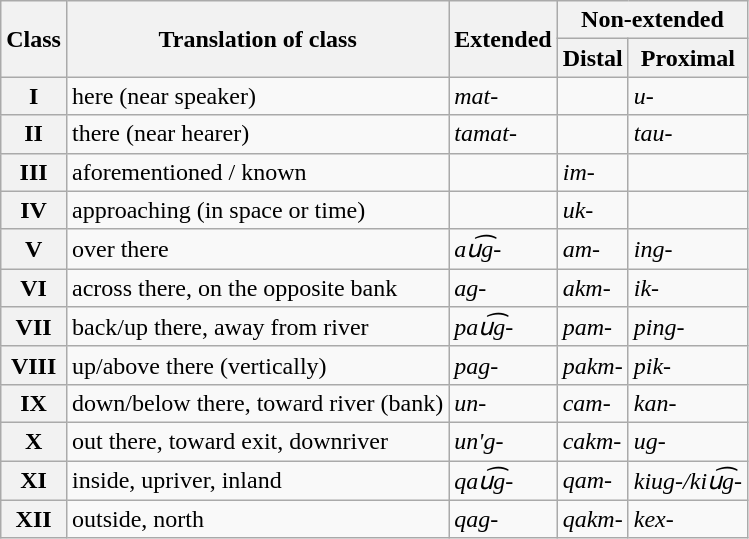<table class="wikitable">
<tr>
<th rowspan="2">Class</th>
<th rowspan="2">Translation of class</th>
<th rowspan="2">Extended</th>
<th colspan="2">Non-extended</th>
</tr>
<tr>
<th>Distal</th>
<th>Proximal</th>
</tr>
<tr>
<th>I</th>
<td>here (near speaker)</td>
<td><em>mat-</em></td>
<td></td>
<td><em>u-</em></td>
</tr>
<tr>
<th>II</th>
<td>there (near hearer)</td>
<td><em>tamat-</em></td>
<td></td>
<td><em>tau-</em></td>
</tr>
<tr>
<th>III</th>
<td>aforementioned / known</td>
<td></td>
<td><em>im-</em></td>
<td></td>
</tr>
<tr>
<th>IV</th>
<td>approaching (in space or time)</td>
<td></td>
<td><em>uk-</em></td>
<td></td>
</tr>
<tr>
<th>V</th>
<td>over there</td>
<td><em>au͡g-</em></td>
<td><em>am-</em></td>
<td><em>ing-</em></td>
</tr>
<tr>
<th>VI</th>
<td>across there, on the opposite bank</td>
<td><em>ag-</em></td>
<td><em>akm-</em></td>
<td><em>ik-</em></td>
</tr>
<tr>
<th>VII</th>
<td>back/up there, away from river</td>
<td><em>pau͡g-</em></td>
<td><em>pam-</em></td>
<td><em>ping-</em></td>
</tr>
<tr>
<th>VIII</th>
<td>up/above there (vertically)</td>
<td><em>pag-</em></td>
<td><em>pakm-</em></td>
<td><em>pik-</em></td>
</tr>
<tr>
<th>IX</th>
<td>down/below there, toward river (bank)</td>
<td><em>un-</em></td>
<td><em>cam-</em></td>
<td><em>kan-</em></td>
</tr>
<tr>
<th>X</th>
<td>out there, toward exit, downriver</td>
<td><em>un'g-</em></td>
<td><em>cakm-</em></td>
<td><em>ug-</em></td>
</tr>
<tr>
<th>XI</th>
<td>inside, upriver, inland</td>
<td><em>qau͡g-</em></td>
<td><em>qam-</em></td>
<td><em>kiug-/kiu͡g-</em></td>
</tr>
<tr>
<th>XII</th>
<td>outside, north</td>
<td><em>qag-</em></td>
<td><em>qakm-</em></td>
<td><em>kex-</em></td>
</tr>
</table>
